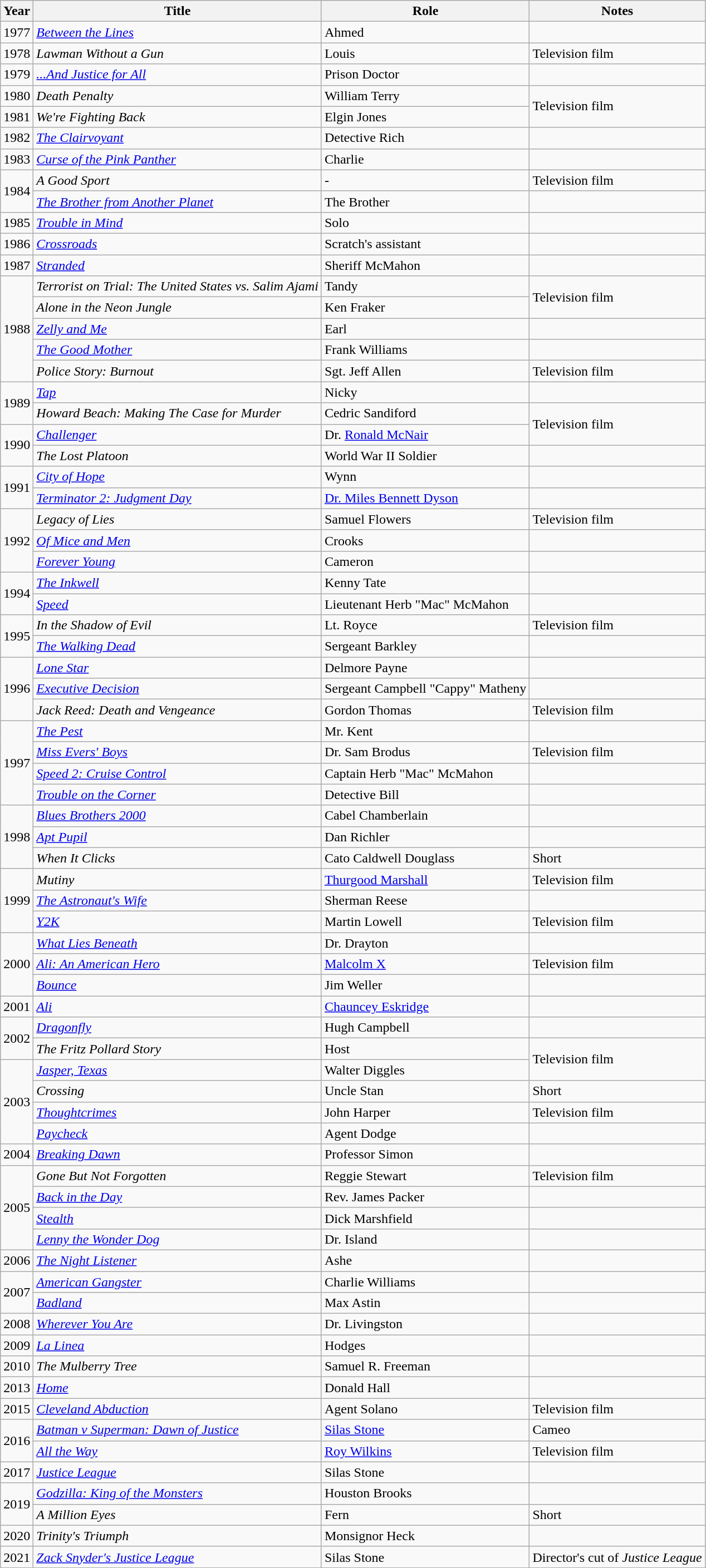<table class="wikitable sortable">
<tr>
<th>Year</th>
<th>Title</th>
<th>Role</th>
<th>Notes</th>
</tr>
<tr>
<td>1977</td>
<td><em><a href='#'>Between the Lines</a></em></td>
<td>Ahmed</td>
<td></td>
</tr>
<tr>
<td>1978</td>
<td><em>Lawman Without a Gun</em></td>
<td>Louis</td>
<td>Television film</td>
</tr>
<tr>
<td>1979</td>
<td><em><a href='#'>...And Justice for All</a></em></td>
<td>Prison Doctor</td>
<td></td>
</tr>
<tr>
<td>1980</td>
<td><em>Death Penalty</em></td>
<td>William Terry</td>
<td rowspan=2>Television film</td>
</tr>
<tr>
<td>1981</td>
<td><em>We're Fighting Back</em></td>
<td>Elgin Jones</td>
</tr>
<tr>
<td>1982</td>
<td><em><a href='#'>The Clairvoyant</a></em></td>
<td>Detective Rich</td>
<td></td>
</tr>
<tr>
<td>1983</td>
<td><em><a href='#'>Curse of the Pink Panther</a></em></td>
<td>Charlie</td>
<td></td>
</tr>
<tr>
<td rowspan=2>1984</td>
<td><em>A Good Sport</em></td>
<td>-</td>
<td>Television film</td>
</tr>
<tr>
<td><em><a href='#'>The Brother from Another Planet</a></em></td>
<td>The Brother</td>
<td></td>
</tr>
<tr>
<td>1985</td>
<td><em><a href='#'>Trouble in Mind</a></em></td>
<td>Solo</td>
<td></td>
</tr>
<tr>
<td>1986</td>
<td><em><a href='#'>Crossroads</a></em></td>
<td>Scratch's assistant</td>
<td></td>
</tr>
<tr>
<td>1987</td>
<td><em><a href='#'>Stranded</a></em></td>
<td>Sheriff McMahon</td>
<td></td>
</tr>
<tr>
<td rowspan=5>1988</td>
<td><em>Terrorist on Trial: The United States vs. Salim Ajami</em></td>
<td>Tandy</td>
<td rowspan=2>Television film</td>
</tr>
<tr>
<td><em>Alone in the Neon Jungle</em></td>
<td>Ken Fraker</td>
</tr>
<tr>
<td><em><a href='#'>Zelly and Me</a></em></td>
<td>Earl</td>
<td></td>
</tr>
<tr>
<td><em><a href='#'>The Good Mother</a></em></td>
<td>Frank Williams</td>
<td></td>
</tr>
<tr>
<td><em>Police Story: Burnout</em></td>
<td>Sgt. Jeff Allen</td>
<td>Television film</td>
</tr>
<tr>
<td rowspan=2>1989</td>
<td><em><a href='#'>Tap</a></em></td>
<td>Nicky</td>
<td></td>
</tr>
<tr>
<td><em>Howard Beach: Making The Case for Murder</em></td>
<td>Cedric Sandiford</td>
<td rowspan=2>Television film</td>
</tr>
<tr>
<td rowspan=2>1990</td>
<td><em><a href='#'>Challenger</a></em></td>
<td>Dr. <a href='#'>Ronald McNair</a></td>
</tr>
<tr>
<td><em>The Lost Platoon</em></td>
<td>World War II Soldier</td>
<td></td>
</tr>
<tr>
<td rowspan=2>1991</td>
<td><em><a href='#'>City of Hope</a></em></td>
<td>Wynn</td>
<td></td>
</tr>
<tr>
<td><em><a href='#'>Terminator 2: Judgment Day</a></em></td>
<td><a href='#'>Dr. Miles Bennett Dyson</a></td>
<td></td>
</tr>
<tr>
<td rowspan=3>1992</td>
<td><em>Legacy of Lies</em></td>
<td>Samuel Flowers</td>
<td>Television film</td>
</tr>
<tr>
<td><em><a href='#'>Of Mice and Men</a></em></td>
<td>Crooks</td>
<td></td>
</tr>
<tr>
<td><em><a href='#'>Forever Young</a></em></td>
<td>Cameron</td>
<td></td>
</tr>
<tr>
<td rowspan=2>1994</td>
<td><em><a href='#'>The Inkwell</a></em></td>
<td>Kenny Tate</td>
<td></td>
</tr>
<tr>
<td><em><a href='#'>Speed</a></em></td>
<td>Lieutenant Herb "Mac" McMahon</td>
<td></td>
</tr>
<tr>
<td rowspan=2>1995</td>
<td><em>In the Shadow of Evil</em></td>
<td>Lt. Royce</td>
<td>Television film</td>
</tr>
<tr>
<td><em><a href='#'>The Walking Dead</a></em></td>
<td>Sergeant Barkley</td>
<td></td>
</tr>
<tr>
<td rowspan=3>1996</td>
<td><em><a href='#'>Lone Star</a></em></td>
<td>Delmore Payne</td>
<td></td>
</tr>
<tr>
<td><em><a href='#'>Executive Decision</a></em></td>
<td>Sergeant Campbell "Cappy" Matheny</td>
<td></td>
</tr>
<tr>
<td><em>Jack Reed: Death and Vengeance</em></td>
<td>Gordon Thomas</td>
<td>Television film</td>
</tr>
<tr>
<td rowspan=4>1997</td>
<td><em><a href='#'>The Pest</a></em></td>
<td>Mr. Kent</td>
<td></td>
</tr>
<tr>
<td><em><a href='#'>Miss Evers' Boys</a></em></td>
<td>Dr. Sam Brodus</td>
<td>Television film</td>
</tr>
<tr>
<td><em><a href='#'>Speed 2: Cruise Control</a></em></td>
<td>Captain Herb "Mac" McMahon</td>
<td></td>
</tr>
<tr>
<td><em><a href='#'>Trouble on the Corner</a></em></td>
<td>Detective Bill</td>
<td></td>
</tr>
<tr>
<td rowspan=3>1998</td>
<td><em><a href='#'>Blues Brothers 2000</a></em></td>
<td>Cabel Chamberlain</td>
<td></td>
</tr>
<tr>
<td><em><a href='#'>Apt Pupil</a></em></td>
<td>Dan Richler</td>
<td></td>
</tr>
<tr>
<td><em>When It Clicks</em></td>
<td>Cato Caldwell Douglass</td>
<td>Short</td>
</tr>
<tr>
<td rowspan=3>1999</td>
<td><em>Mutiny</em></td>
<td><a href='#'>Thurgood Marshall</a></td>
<td>Television film</td>
</tr>
<tr>
<td><em><a href='#'>The Astronaut's Wife</a></em></td>
<td>Sherman Reese</td>
<td></td>
</tr>
<tr>
<td><em><a href='#'>Y2K</a></em></td>
<td>Martin Lowell</td>
<td>Television film</td>
</tr>
<tr>
<td rowspan=3>2000</td>
<td><em><a href='#'>What Lies Beneath</a></em></td>
<td>Dr. Drayton</td>
<td></td>
</tr>
<tr>
<td><em><a href='#'>Ali: An American Hero</a></em></td>
<td><a href='#'>Malcolm X</a></td>
<td>Television film</td>
</tr>
<tr>
<td><em><a href='#'>Bounce</a></em></td>
<td>Jim Weller</td>
<td></td>
</tr>
<tr>
<td>2001</td>
<td><em><a href='#'>Ali</a></em></td>
<td><a href='#'>Chauncey Eskridge</a></td>
<td></td>
</tr>
<tr>
<td rowspan=2>2002</td>
<td><em><a href='#'>Dragonfly</a></em></td>
<td>Hugh Campbell</td>
<td></td>
</tr>
<tr>
<td><em>The Fritz Pollard Story</em></td>
<td>Host</td>
<td rowspan=2>Television film</td>
</tr>
<tr>
<td rowspan=4>2003</td>
<td><em><a href='#'>Jasper, Texas</a></em></td>
<td>Walter Diggles</td>
</tr>
<tr>
<td><em>Crossing</em></td>
<td>Uncle Stan</td>
<td>Short</td>
</tr>
<tr>
<td><em><a href='#'>Thoughtcrimes</a></em></td>
<td>John Harper</td>
<td>Television film</td>
</tr>
<tr>
<td><em><a href='#'>Paycheck</a></em></td>
<td>Agent Dodge</td>
<td></td>
</tr>
<tr>
<td>2004</td>
<td><em><a href='#'>Breaking Dawn</a></em></td>
<td>Professor Simon</td>
<td></td>
</tr>
<tr>
<td rowspan=4>2005</td>
<td><em>Gone But Not Forgotten</em></td>
<td>Reggie Stewart</td>
<td>Television film</td>
</tr>
<tr>
<td><em><a href='#'>Back in the Day</a></em></td>
<td>Rev. James Packer</td>
<td></td>
</tr>
<tr>
<td><em><a href='#'>Stealth</a></em></td>
<td>Dick Marshfield</td>
<td></td>
</tr>
<tr>
<td><em><a href='#'>Lenny the Wonder Dog</a></em></td>
<td>Dr. Island</td>
<td></td>
</tr>
<tr>
<td>2006</td>
<td><em><a href='#'>The Night Listener</a></em></td>
<td>Ashe</td>
<td></td>
</tr>
<tr>
<td rowspan=2>2007</td>
<td><em><a href='#'>American Gangster</a></em></td>
<td>Charlie Williams</td>
<td></td>
</tr>
<tr>
<td><em><a href='#'>Badland</a></em></td>
<td>Max Astin</td>
<td></td>
</tr>
<tr>
<td>2008</td>
<td><em><a href='#'>Wherever You Are</a></em></td>
<td>Dr. Livingston</td>
<td></td>
</tr>
<tr>
<td>2009</td>
<td><em><a href='#'>La Linea</a></em></td>
<td>Hodges</td>
<td></td>
</tr>
<tr>
<td>2010</td>
<td><em>The Mulberry Tree</em></td>
<td>Samuel R. Freeman</td>
<td></td>
</tr>
<tr>
<td>2013</td>
<td><em><a href='#'>Home</a></em></td>
<td>Donald Hall</td>
<td></td>
</tr>
<tr>
<td>2015</td>
<td><em><a href='#'>Cleveland Abduction</a></em></td>
<td>Agent Solano</td>
<td>Television film</td>
</tr>
<tr>
<td rowspan=2>2016</td>
<td><em><a href='#'>Batman v Superman: Dawn of Justice</a></em></td>
<td><a href='#'>Silas Stone</a></td>
<td>Cameo</td>
</tr>
<tr>
<td><em><a href='#'>All the Way</a></em></td>
<td><a href='#'>Roy Wilkins</a></td>
<td>Television film</td>
</tr>
<tr>
<td>2017</td>
<td><em><a href='#'>Justice League</a></em></td>
<td>Silas Stone</td>
<td></td>
</tr>
<tr>
<td rowspan=2>2019</td>
<td><em><a href='#'>Godzilla: King of the Monsters</a></em></td>
<td>Houston Brooks</td>
<td></td>
</tr>
<tr>
<td><em>A Million Eyes</em></td>
<td>Fern</td>
<td>Short</td>
</tr>
<tr>
<td>2020</td>
<td><em>Trinity's Triumph</em></td>
<td>Monsignor Heck</td>
<td></td>
</tr>
<tr>
<td>2021</td>
<td><em><a href='#'>Zack Snyder's Justice League</a></em></td>
<td>Silas Stone</td>
<td>Director's cut of <em>Justice League</em></td>
</tr>
</table>
